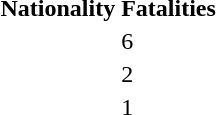<table>
<tr>
<th>Nationality</th>
<th>Fatalities</th>
</tr>
<tr>
<td></td>
<td>6</td>
</tr>
<tr>
<td></td>
<td>2</td>
</tr>
<tr>
<td></td>
<td>1</td>
</tr>
</table>
